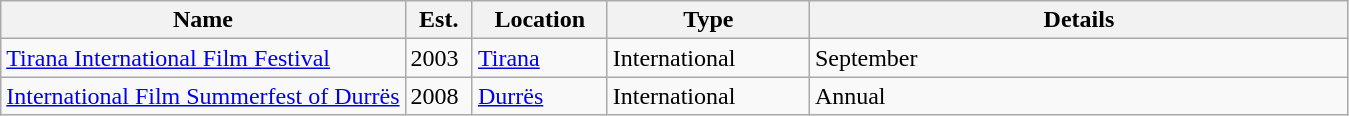<table class="wikitable">
<tr>
<th width="30%">Name</th>
<th width="5%">Est.</th>
<th width="10%">Location</th>
<th width="15%">Type</th>
<th>Details</th>
</tr>
<tr>
<td><a href='#'>Tirana International Film Festival</a></td>
<td>2003</td>
<td><a href='#'>Tirana</a></td>
<td>International</td>
<td>September</td>
</tr>
<tr>
<td><a href='#'>International Film Summerfest of Durrës</a></td>
<td>2008</td>
<td><a href='#'>Durrës</a></td>
<td>International</td>
<td>Annual</td>
</tr>
</table>
